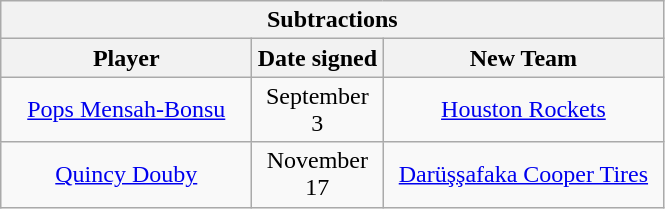<table class="wikitable" style="text-align:center">
<tr>
<th colspan=3>Subtractions</th>
</tr>
<tr>
<th style="width:160px">Player</th>
<th style="width:80px">Date signed</th>
<th style="width:180px">New Team</th>
</tr>
<tr>
<td><a href='#'>Pops Mensah-Bonsu</a></td>
<td>September 3</td>
<td><a href='#'>Houston Rockets</a></td>
</tr>
<tr>
<td><a href='#'>Quincy Douby</a></td>
<td>November 17</td>
<td><a href='#'>Darüşşafaka Cooper Tires</a></td>
</tr>
</table>
